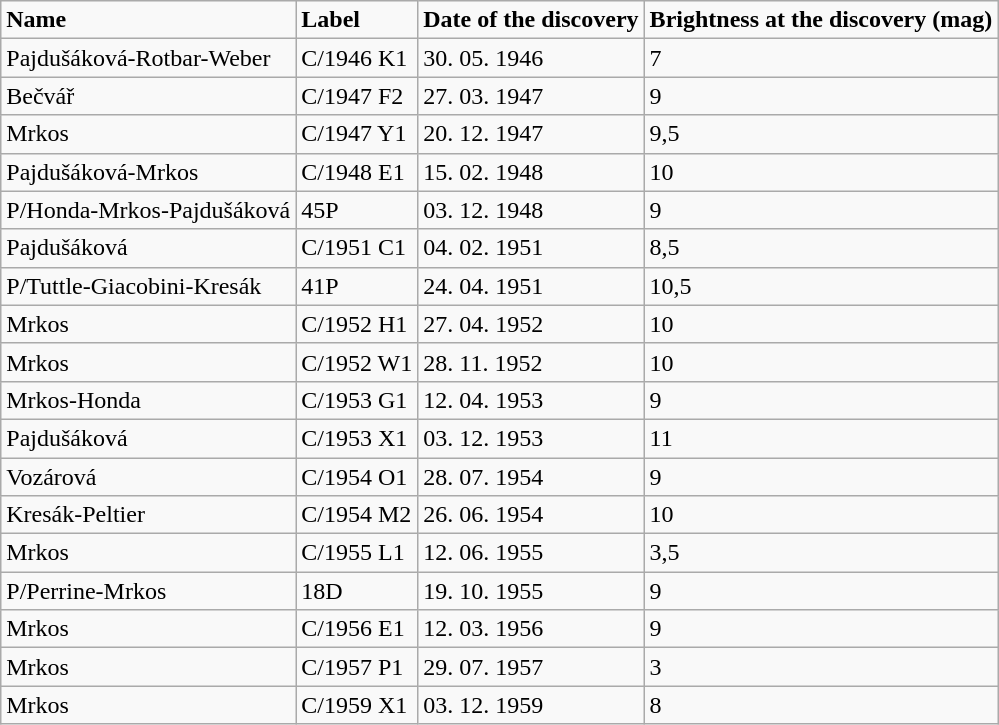<table class="wikitable" border="1">
<tr>
<td><strong>Name</strong></td>
<td><strong>Label</strong></td>
<td><strong>Date of the discovery</strong></td>
<td><strong>Brightness at the discovery (mag)</strong></td>
</tr>
<tr>
<td>Pajdušáková-Rotbar-Weber</td>
<td>C/1946 K1</td>
<td>30. 05. 1946</td>
<td>7</td>
</tr>
<tr>
<td>Bečvář</td>
<td>C/1947 F2</td>
<td>27. 03. 1947</td>
<td>9</td>
</tr>
<tr>
<td>Mrkos</td>
<td>C/1947 Y1</td>
<td>20. 12. 1947</td>
<td>9,5</td>
</tr>
<tr>
<td>Pajdušáková-Mrkos</td>
<td>C/1948 E1</td>
<td>15. 02. 1948</td>
<td>10</td>
</tr>
<tr>
<td>P/Honda-Mrkos-Pajdušáková</td>
<td>45P</td>
<td>03. 12. 1948</td>
<td>9</td>
</tr>
<tr>
<td>Pajdušáková</td>
<td>C/1951 C1</td>
<td>04. 02. 1951</td>
<td>8,5</td>
</tr>
<tr>
<td>P/Tuttle-Giacobini-Kresák</td>
<td>41P</td>
<td>24. 04. 1951</td>
<td>10,5</td>
</tr>
<tr>
<td>Mrkos</td>
<td>C/1952 H1</td>
<td>27. 04. 1952</td>
<td>10</td>
</tr>
<tr>
<td>Mrkos</td>
<td>C/1952 W1</td>
<td>28. 11. 1952</td>
<td>10</td>
</tr>
<tr>
<td>Mrkos-Honda</td>
<td>C/1953 G1</td>
<td>12. 04. 1953</td>
<td>9</td>
</tr>
<tr>
<td>Pajdušáková</td>
<td>C/1953 X1</td>
<td>03. 12. 1953</td>
<td>11</td>
</tr>
<tr>
<td>Vozárová</td>
<td>C/1954 O1</td>
<td>28. 07. 1954</td>
<td>9</td>
</tr>
<tr>
<td>Kresák-Peltier</td>
<td>C/1954 M2</td>
<td>26. 06. 1954</td>
<td>10</td>
</tr>
<tr>
<td>Mrkos</td>
<td>C/1955 L1</td>
<td>12. 06. 1955</td>
<td>3,5</td>
</tr>
<tr>
<td>P/Perrine-Mrkos</td>
<td>18D</td>
<td>19. 10. 1955</td>
<td>9</td>
</tr>
<tr>
<td>Mrkos</td>
<td>C/1956 E1</td>
<td>12. 03. 1956</td>
<td>9</td>
</tr>
<tr>
<td>Mrkos</td>
<td>C/1957 P1</td>
<td>29. 07. 1957</td>
<td>3</td>
</tr>
<tr>
<td>Mrkos</td>
<td>C/1959 X1</td>
<td>03. 12. 1959</td>
<td>8</td>
</tr>
</table>
